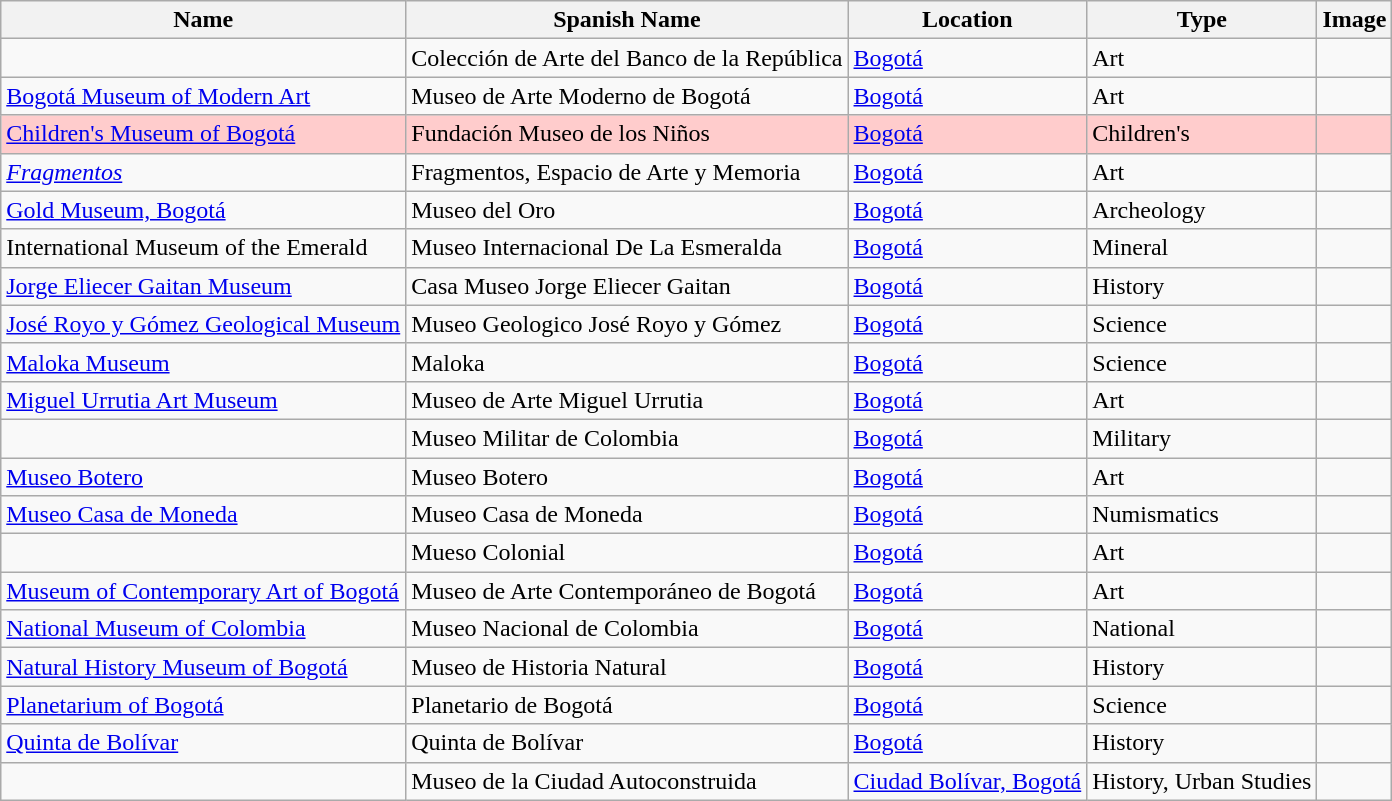<table class="wikitable sortable">
<tr>
<th>Name</th>
<th>Spanish Name</th>
<th>Location</th>
<th>Type</th>
<th>Image</th>
</tr>
<tr>
<td></td>
<td>Colección de Arte del Banco de la República</td>
<td><a href='#'>Bogotá</a></td>
<td>Art</td>
<td></td>
</tr>
<tr>
<td><a href='#'>Bogotá Museum of Modern Art</a></td>
<td>Museo de Arte Moderno de Bogotá</td>
<td><a href='#'>Bogotá</a></td>
<td>Art</td>
<td></td>
</tr>
<tr style="background:#fcc;">
<td><a href='#'>Children's Museum of Bogotá</a></td>
<td>Fundación Museo de los Niños</td>
<td><a href='#'>Bogotá</a></td>
<td>Children's</td>
<td></td>
</tr>
<tr>
<td><em><a href='#'>Fragmentos</a></em></td>
<td>Fragmentos, Espacio de Arte y Memoria</td>
<td><a href='#'>Bogotá</a></td>
<td>Art</td>
<td></td>
</tr>
<tr>
<td><a href='#'>Gold Museum, Bogotá</a></td>
<td>Museo del Oro</td>
<td><a href='#'>Bogotá</a></td>
<td>Archeology</td>
<td></td>
</tr>
<tr>
<td>International Museum of the Emerald</td>
<td>Museo Internacional De La Esmeralda</td>
<td><a href='#'>Bogotá</a></td>
<td>Mineral</td>
<td></td>
</tr>
<tr>
<td><a href='#'>Jorge Eliecer Gaitan Museum</a></td>
<td>Casa Museo Jorge Eliecer Gaitan</td>
<td><a href='#'>Bogotá</a></td>
<td>History</td>
<td></td>
</tr>
<tr>
<td><a href='#'>José Royo y Gómez Geological Museum</a></td>
<td>Museo Geologico José Royo y Gómez</td>
<td><a href='#'>Bogotá</a></td>
<td>Science</td>
<td></td>
</tr>
<tr>
<td><a href='#'>Maloka Museum</a></td>
<td>Maloka</td>
<td><a href='#'>Bogotá</a></td>
<td>Science</td>
<td></td>
</tr>
<tr>
<td><a href='#'>Miguel Urrutia Art Museum</a></td>
<td>Museo de Arte Miguel Urrutia</td>
<td><a href='#'>Bogotá</a></td>
<td>Art</td>
<td></td>
</tr>
<tr>
<td></td>
<td>Museo Militar de Colombia</td>
<td><a href='#'>Bogotá</a></td>
<td>Military</td>
<td></td>
</tr>
<tr>
<td><a href='#'>Museo Botero</a></td>
<td>Museo Botero</td>
<td><a href='#'>Bogotá</a></td>
<td>Art</td>
<td></td>
</tr>
<tr>
<td><a href='#'>Museo Casa de Moneda</a></td>
<td>Museo Casa de Moneda</td>
<td><a href='#'>Bogotá</a></td>
<td>Numismatics</td>
<td></td>
</tr>
<tr>
<td></td>
<td>Mueso Colonial</td>
<td><a href='#'>Bogotá</a></td>
<td>Art</td>
<td></td>
</tr>
<tr>
<td><a href='#'>Museum of Contemporary Art of Bogotá</a></td>
<td>Museo de Arte Contemporáneo de Bogotá</td>
<td><a href='#'>Bogotá</a></td>
<td>Art</td>
<td></td>
</tr>
<tr>
<td><a href='#'>National Museum of Colombia</a></td>
<td>Museo Nacional de Colombia</td>
<td><a href='#'>Bogotá</a></td>
<td>National</td>
<td></td>
</tr>
<tr>
<td><a href='#'>Natural History Museum of Bogotá</a></td>
<td>Museo de Historia Natural</td>
<td><a href='#'>Bogotá</a></td>
<td>History</td>
<td></td>
</tr>
<tr>
<td><a href='#'>Planetarium of Bogotá</a></td>
<td>Planetario de Bogotá</td>
<td><a href='#'>Bogotá</a></td>
<td>Science</td>
<td></td>
</tr>
<tr>
<td><a href='#'>Quinta de Bolívar</a></td>
<td>Quinta de Bolívar</td>
<td><a href='#'>Bogotá</a></td>
<td>History</td>
<td></td>
</tr>
<tr>
<td></td>
<td>Museo de la Ciudad Autoconstruida</td>
<td><a href='#'>Ciudad Bolívar, Bogotá</a></td>
<td>History, Urban Studies</td>
</tr>
</table>
